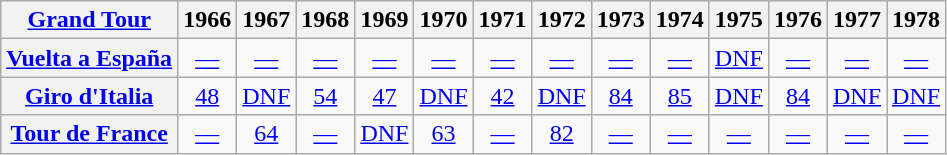<table class="wikitable plainrowheaders">
<tr>
<th scope="col"><a href='#'>Grand Tour</a></th>
<th scope="col">1966</th>
<th scope="col">1967</th>
<th scope="col">1968</th>
<th scope="col">1969</th>
<th scope="col">1970</th>
<th scope="col">1971</th>
<th scope="col">1972</th>
<th scope="col">1973</th>
<th scope="col">1974</th>
<th scope="col">1975</th>
<th scope="col">1976</th>
<th scope="col">1977</th>
<th scope="col">1978</th>
</tr>
<tr style="text-align:center;">
<th scope="row"> <a href='#'>Vuelta a España</a></th>
<td><a href='#'>—</a></td>
<td><a href='#'>—</a></td>
<td><a href='#'>—</a></td>
<td><a href='#'>—</a></td>
<td><a href='#'>—</a></td>
<td><a href='#'>—</a></td>
<td><a href='#'>—</a></td>
<td><a href='#'>—</a></td>
<td><a href='#'>—</a></td>
<td><a href='#'>DNF</a></td>
<td><a href='#'>—</a></td>
<td><a href='#'>—</a></td>
<td><a href='#'>—</a></td>
</tr>
<tr style="text-align:center;">
<th scope="row"> <a href='#'>Giro d'Italia</a></th>
<td><a href='#'>48</a></td>
<td><a href='#'>DNF</a></td>
<td><a href='#'>54</a></td>
<td><a href='#'>47</a></td>
<td><a href='#'>DNF</a></td>
<td><a href='#'>42</a></td>
<td><a href='#'>DNF</a></td>
<td><a href='#'>84</a></td>
<td><a href='#'>85</a></td>
<td><a href='#'>DNF</a></td>
<td><a href='#'>84</a></td>
<td><a href='#'>DNF</a></td>
<td><a href='#'>DNF</a></td>
</tr>
<tr style="text-align:center;">
<th scope="row"> <a href='#'>Tour de France</a></th>
<td><a href='#'>—</a></td>
<td><a href='#'>64</a></td>
<td><a href='#'>—</a></td>
<td><a href='#'>DNF</a></td>
<td><a href='#'>63</a></td>
<td><a href='#'>—</a></td>
<td><a href='#'>82</a></td>
<td><a href='#'>—</a></td>
<td><a href='#'>—</a></td>
<td><a href='#'>—</a></td>
<td><a href='#'>—</a></td>
<td><a href='#'>—</a></td>
<td><a href='#'>—</a></td>
</tr>
</table>
